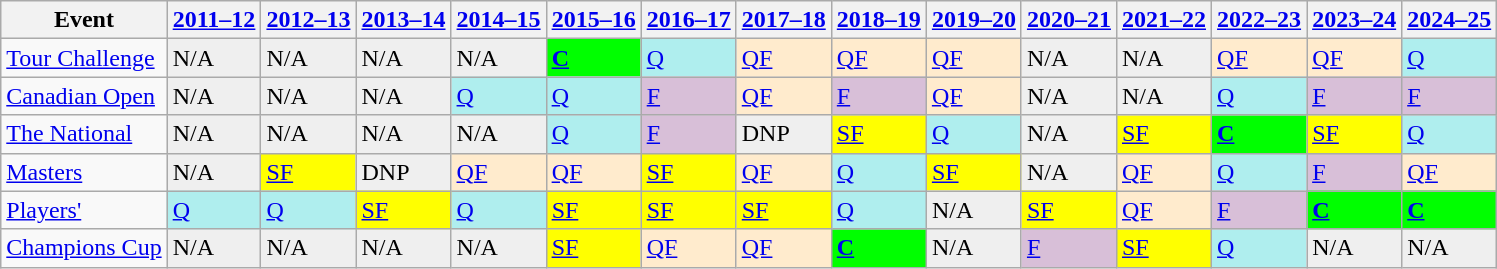<table class="wikitable" border="1">
<tr>
<th>Event</th>
<th><a href='#'>2011–12</a></th>
<th><a href='#'>2012–13</a></th>
<th><a href='#'>2013–14</a></th>
<th><a href='#'>2014–15</a></th>
<th><a href='#'>2015–16</a></th>
<th><a href='#'>2016–17</a></th>
<th><a href='#'>2017–18</a></th>
<th><a href='#'>2018–19</a></th>
<th><a href='#'>2019–20</a></th>
<th><a href='#'>2020–21</a></th>
<th><a href='#'>2021–22</a></th>
<th><a href='#'>2022–23</a></th>
<th><a href='#'>2023–24</a></th>
<th><a href='#'>2024–25</a></th>
</tr>
<tr>
<td><a href='#'>Tour Challenge</a></td>
<td style="background:#EFEFEF;">N/A</td>
<td style="background:#EFEFEF;">N/A</td>
<td style="background:#EFEFEF;">N/A</td>
<td style="background:#EFEFEF;">N/A</td>
<td style="background:#00ff00;"><strong><a href='#'>C</a></strong></td>
<td style="background:#afeeee;"><a href='#'>Q</a></td>
<td style="background:#ffebcd;"><a href='#'>QF</a></td>
<td style="background:#ffebcd;"><a href='#'>QF</a></td>
<td style="background:#ffebcd;"><a href='#'>QF</a></td>
<td style="background:#EFEFEF;">N/A</td>
<td style="background:#EFEFEF;">N/A</td>
<td style="background:#ffebcd;"><a href='#'>QF</a></td>
<td style="background:#ffebcd;"><a href='#'>QF</a></td>
<td style="background:#afeeee;"><a href='#'>Q</a></td>
</tr>
<tr>
<td><a href='#'>Canadian Open</a></td>
<td style="background:#EFEFEF;">N/A</td>
<td style="background:#EFEFEF;">N/A</td>
<td style="background:#EFEFEF;">N/A</td>
<td style="background:#afeeee;"><a href='#'>Q</a></td>
<td style="background:#afeeee;"><a href='#'>Q</a></td>
<td style="background:thistle;"><a href='#'>F</a></td>
<td style="background:#ffebcd;"><a href='#'>QF</a></td>
<td style="background:thistle;"><a href='#'>F</a></td>
<td style="background:#ffebcd;"><a href='#'>QF</a></td>
<td style="background:#EFEFEF;">N/A</td>
<td style="background:#EFEFEF;">N/A</td>
<td style="background:#afeeee;"><a href='#'>Q</a></td>
<td style="background:thistle;"><a href='#'>F</a></td>
<td style="background:thistle;"><a href='#'>F</a></td>
</tr>
<tr>
<td><a href='#'>The National</a></td>
<td style="background:#EFEFEF;">N/A</td>
<td style="background:#EFEFEF;">N/A</td>
<td style="background:#EFEFEF;">N/A</td>
<td style="background:#EFEFEF;">N/A</td>
<td style="background:#afeeee;"><a href='#'>Q</a></td>
<td style="background:thistle;"><a href='#'>F</a></td>
<td style="background:#EFEFEF;">DNP</td>
<td style="background:yellow;"><a href='#'>SF</a></td>
<td style="background:#afeeee;"><a href='#'>Q</a></td>
<td style="background:#EFEFEF;">N/A</td>
<td style="background:yellow;"><a href='#'>SF</a></td>
<td style="background:#00ff00;"><strong><a href='#'>C</a></strong></td>
<td style="background:yellow;"><a href='#'>SF</a></td>
<td style="background:#afeeee;"><a href='#'>Q</a></td>
</tr>
<tr>
<td><a href='#'>Masters</a></td>
<td style="background:#EFEFEF;">N/A</td>
<td style="background:yellow;"><a href='#'>SF</a></td>
<td style="background:#EFEFEF;">DNP</td>
<td style="background:#ffebcd;"><a href='#'>QF</a></td>
<td style="background:#ffebcd;"><a href='#'>QF</a></td>
<td style="background:yellow;"><a href='#'>SF</a></td>
<td style="background:#ffebcd;"><a href='#'>QF</a></td>
<td style="background:#afeeee;"><a href='#'>Q</a></td>
<td style="background:yellow;"><a href='#'>SF</a></td>
<td style="background:#EFEFEF;">N/A</td>
<td style="background:#ffebcd;"><a href='#'>QF</a></td>
<td style="background:#afeeee;"><a href='#'>Q</a></td>
<td style="background:thistle;"><a href='#'>F</a></td>
<td style="background:#ffebcd;"><a href='#'>QF</a></td>
</tr>
<tr>
<td><a href='#'>Players'</a></td>
<td style="background:#afeeee;"><a href='#'>Q</a></td>
<td style="background:#afeeee;"><a href='#'>Q</a></td>
<td style="background:yellow;"><a href='#'>SF</a></td>
<td style="background:#afeeee;"><a href='#'>Q</a></td>
<td style="background:yellow;"><a href='#'>SF</a></td>
<td style="background:yellow;"><a href='#'>SF</a></td>
<td style="background:yellow;"><a href='#'>SF</a></td>
<td style="background:#afeeee;"><a href='#'>Q</a></td>
<td style="background:#EFEFEF;">N/A</td>
<td style="background:yellow;"><a href='#'>SF</a></td>
<td style="background:#ffebcd;"><a href='#'>QF</a></td>
<td style="background:thistle;"><a href='#'>F</a></td>
<td style="background:#00ff00;"><strong><a href='#'>C</a></strong></td>
<td style="background:#00ff00;"><strong><a href='#'>C</a></strong></td>
</tr>
<tr>
<td><a href='#'>Champions Cup</a></td>
<td style="background:#EFEFEF;">N/A</td>
<td style="background:#EFEFEF;">N/A</td>
<td style="background:#EFEFEF;">N/A</td>
<td style="background:#EFEFEF;">N/A</td>
<td style="background:yellow;"><a href='#'>SF</a></td>
<td style="background:#ffebcd;"><a href='#'>QF</a></td>
<td style="background:#ffebcd;"><a href='#'>QF</a></td>
<td style="background:#00ff00;"><strong><a href='#'>C</a></strong></td>
<td style="background:#EFEFEF;">N/A</td>
<td style="background:thistle;"><a href='#'>F</a></td>
<td style="background:yellow;"><a href='#'>SF</a></td>
<td style="background:#afeeee;"><a href='#'>Q</a></td>
<td style="background:#EFEFEF;">N/A</td>
<td style="background:#EFEFEF;">N/A</td>
</tr>
</table>
